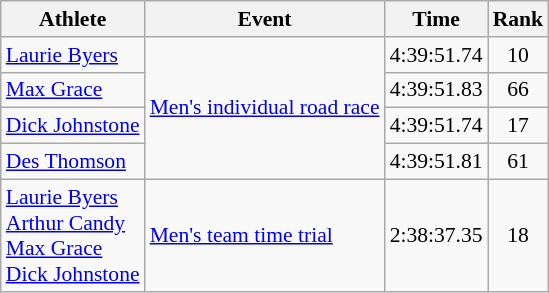<table class=wikitable style="font-size:90%;">
<tr>
<th>Athlete</th>
<th>Event</th>
<th>Time</th>
<th>Rank</th>
</tr>
<tr align=center>
<td align=left><a href='#'>Laurie Byers</a></td>
<td align=left rowspan=4><a href='#'>Men's individual road race</a></td>
<td>4:39:51.74</td>
<td>10</td>
</tr>
<tr align=center>
<td align=left><a href='#'>Max Grace</a></td>
<td>4:39:51.83</td>
<td>66</td>
</tr>
<tr align=center>
<td align=left><a href='#'>Dick Johnstone</a></td>
<td>4:39:51.74</td>
<td>17</td>
</tr>
<tr align=center>
<td align=left><a href='#'>Des Thomson</a></td>
<td>4:39:51.81</td>
<td>61</td>
</tr>
<tr align=center>
<td align=left><a href='#'>Laurie Byers</a><br><a href='#'>Arthur Candy</a><br><a href='#'>Max Grace</a><br><a href='#'>Dick Johnstone</a></td>
<td align=left><a href='#'>Men's team time trial</a></td>
<td>2:38:37.35</td>
<td>18</td>
</tr>
</table>
